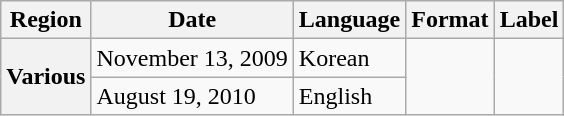<table class="wikitable plainrowheaders">
<tr>
<th scope="col">Region</th>
<th scope="col">Date</th>
<th scope="col">Language</th>
<th scope="col">Format</th>
<th scope="col">Label</th>
</tr>
<tr>
<th rowspan="2" scope="row">Various</th>
<td>November 13, 2009</td>
<td>Korean</td>
<td rowspan="2"></td>
<td rowspan="2"></td>
</tr>
<tr>
<td>August 19, 2010</td>
<td>English</td>
</tr>
</table>
